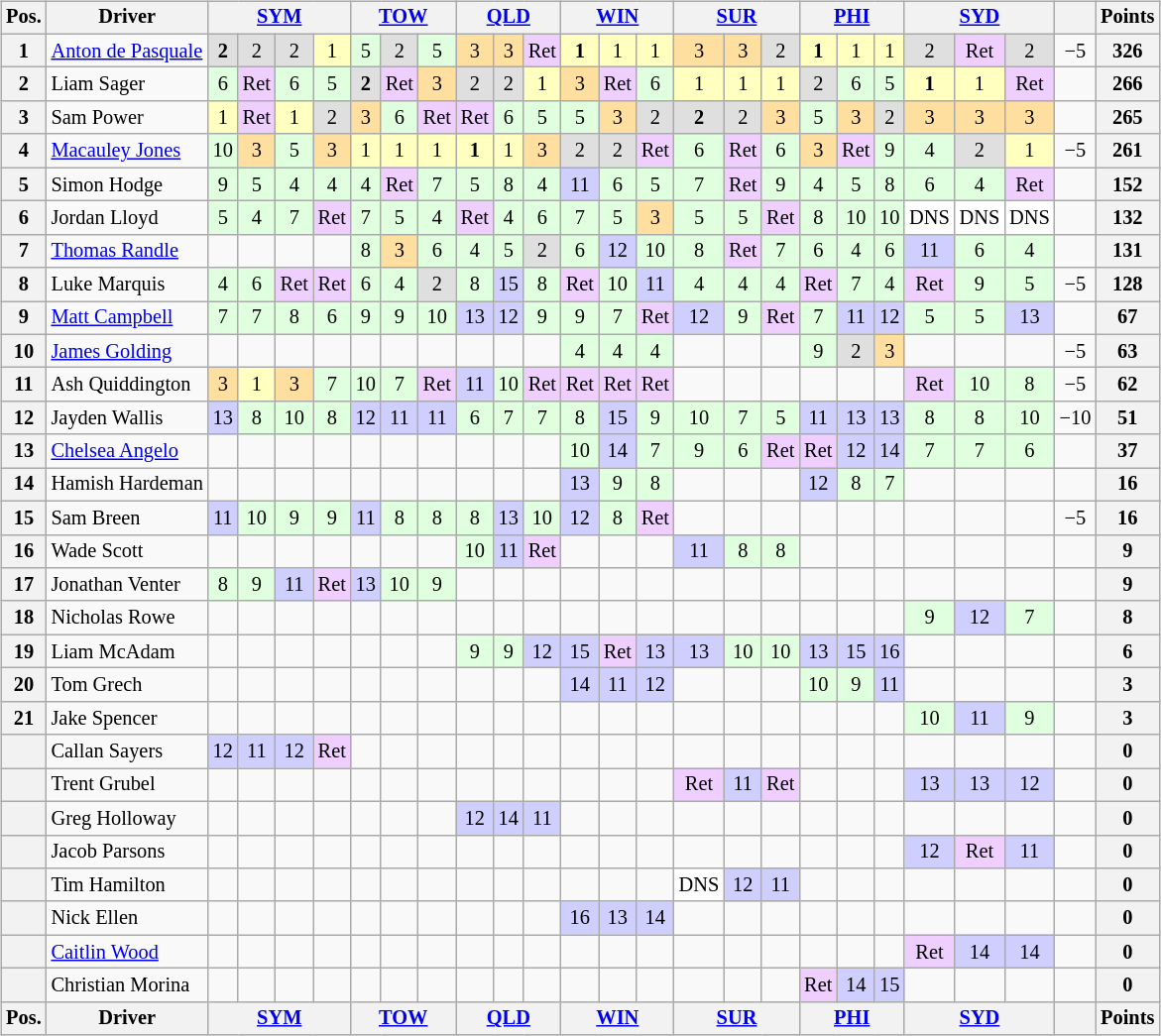<table>
<tr>
<td><br><table class="wikitable" style="font-size:85%; text-align:center">
<tr valign="top">
<th valign="middle">Pos.</th>
<th valign="middle">Driver</th>
<th colspan=4><a href='#'>SYM</a></th>
<th colspan=3><a href='#'>TOW</a></th>
<th colspan=3><a href='#'>QLD</a></th>
<th colspan=3><a href='#'>WIN</a></th>
<th colspan=3><a href='#'>SUR</a></th>
<th colspan=3><a href='#'>PHI</a></th>
<th colspan=3><a href='#'>SYD</a></th>
<th valign="middle"></th>
<th valign="middle">Points</th>
</tr>
<tr>
<th>1</th>
<td align=left><a href='#'>Anton de Pasquale</a></td>
<td style="background:#dfdfdf;"><strong>2</strong></td>
<td style="background:#dfdfdf;">2</td>
<td style="background:#dfdfdf;">2</td>
<td style="background:#ffffbf;">1</td>
<td style="background:#dfffdf;">5</td>
<td style="background:#dfdfdf;">2</td>
<td style="background:#dfffdf;">5</td>
<td style="background:#ffdf9f;">3</td>
<td style="background:#ffdf9f;">3</td>
<td style="background:#efcfff;">Ret</td>
<td style="background:#ffffbf;"><strong>1</strong></td>
<td style="background:#ffffbf;">1</td>
<td style="background:#ffffbf;">1</td>
<td style="background:#ffdf9f;">3</td>
<td style="background:#ffdf9f;">3</td>
<td style="background:#dfdfdf;">2</td>
<td style="background:#ffffbf;"><strong>1</strong></td>
<td style="background:#ffffbf;">1</td>
<td style="background:#ffffbf;">1</td>
<td style="background:#dfdfdf;">2</td>
<td style="background:#efcfff;">Ret</td>
<td style="background:#dfdfdf;">2</td>
<td>−5</td>
<th>326</th>
</tr>
<tr>
<th>2</th>
<td align=left>Liam Sager</td>
<td style="background:#dfffdf;">6</td>
<td style="background:#efcfff;">Ret</td>
<td style="background:#dfffdf;">6</td>
<td style="background:#dfffdf;">5</td>
<td style="background:#dfdfdf;"><strong>2</strong></td>
<td style="background:#efcfff;">Ret</td>
<td style="background:#ffdf9f;">3</td>
<td style="background:#dfdfdf;">2</td>
<td style="background:#dfdfdf;">2</td>
<td style="background:#ffffbf;">1</td>
<td style="background:#ffdf9f;">3</td>
<td style="background:#efcfff;">Ret</td>
<td style="background:#dfffdf;">6</td>
<td style="background:#ffffbf;">1</td>
<td style="background:#ffffbf;">1</td>
<td style="background:#ffffbf;">1</td>
<td style="background:#dfdfdf;">2</td>
<td style="background:#dfffdf;">6</td>
<td style="background:#dfffdf;">5</td>
<td style="background:#ffffbf;"><strong>1</strong></td>
<td style="background:#ffffbf;">1</td>
<td style="background:#efcfff;">Ret</td>
<td></td>
<th>266</th>
</tr>
<tr>
<th>3</th>
<td align=left>Sam Power</td>
<td style="background:#ffffbf;">1</td>
<td style="background:#efcfff;">Ret</td>
<td style="background:#ffffbf;">1</td>
<td style="background:#dfdfdf;">2</td>
<td style="background:#ffdf9f;">3</td>
<td style="background:#dfffdf;">6</td>
<td style="background:#efcfff;">Ret</td>
<td style="background:#efcfff;">Ret</td>
<td style="background:#dfffdf;">6</td>
<td style="background:#dfffdf;">5</td>
<td style="background:#dfffdf;">5</td>
<td style="background:#ffdf9f;">3</td>
<td style="background:#dfdfdf;">2</td>
<td style="background:#dfdfdf;"><strong>2</strong></td>
<td style="background:#dfdfdf;">2</td>
<td style="background:#ffdf9f;">3</td>
<td style="background:#dfffdf;">5</td>
<td style="background:#ffdf9f;">3</td>
<td style="background:#dfdfdf;">2</td>
<td style="background:#ffdf9f;">3</td>
<td style="background:#ffdf9f;">3</td>
<td style="background:#ffdf9f;">3</td>
<td></td>
<th>265</th>
</tr>
<tr>
<th>4</th>
<td align=left><a href='#'>Macauley Jones</a></td>
<td style="background:#dfffdf;">10</td>
<td style="background:#ffdf9f;">3</td>
<td style="background:#dfffdf;">5</td>
<td style="background:#ffdf9f;">3</td>
<td style="background:#ffffbf;">1</td>
<td style="background:#ffffbf;">1</td>
<td style="background:#ffffbf;">1</td>
<td style="background:#ffffbf;"><strong>1</strong></td>
<td style="background:#ffffbf;">1</td>
<td style="background:#ffdf9f;">3</td>
<td style="background:#dfdfdf;">2</td>
<td style="background:#dfdfdf;">2</td>
<td style="background:#efcfff;">Ret</td>
<td style="background:#dfffdf;">6</td>
<td style="background:#efcfff;">Ret</td>
<td style="background:#dfffdf;">6</td>
<td style="background:#ffdf9f;">3</td>
<td style="background:#efcfff;">Ret</td>
<td style="background:#dfffdf;">9</td>
<td style="background:#dfffdf;">4</td>
<td style="background:#dfdfdf;">2</td>
<td style="background:#ffffbf;">1</td>
<td>−5</td>
<th>261</th>
</tr>
<tr>
<th>5</th>
<td align=left>Simon Hodge</td>
<td style="background:#dfffdf;">9</td>
<td style="background:#dfffdf;">5</td>
<td style="background:#dfffdf;">4</td>
<td style="background:#dfffdf;">4</td>
<td style="background:#dfffdf;">4</td>
<td style="background:#efcfff;">Ret</td>
<td style="background:#dfffdf;">7</td>
<td style="background:#dfffdf;">5</td>
<td style="background:#dfffdf;">8</td>
<td style="background:#dfffdf;">4</td>
<td style="background:#cfcfff;">11</td>
<td style="background:#dfffdf;">6</td>
<td style="background:#dfffdf;">5</td>
<td style="background:#dfffdf;">7</td>
<td style="background:#efcfff;">Ret</td>
<td style="background:#dfffdf;">9</td>
<td style="background:#dfffdf;">4</td>
<td style="background:#dfffdf;">5</td>
<td style="background:#dfffdf;">8</td>
<td style="background:#dfffdf;">6</td>
<td style="background:#dfffdf;">4</td>
<td style="background:#efcfff;">Ret</td>
<td></td>
<th>152</th>
</tr>
<tr>
<th>6</th>
<td align=left>Jordan Lloyd</td>
<td style="background:#dfffdf;">5</td>
<td style="background:#dfffdf;">4</td>
<td style="background:#dfffdf;">7</td>
<td style="background:#efcfff;">Ret</td>
<td style="background:#dfffdf;">7</td>
<td style="background:#dfffdf;">5</td>
<td style="background:#dfffdf;">4</td>
<td style="background:#efcfff;">Ret</td>
<td style="background:#dfffdf;">4</td>
<td style="background:#dfffdf;">6</td>
<td style="background:#dfffdf;">7</td>
<td style="background:#dfffdf;">5</td>
<td style="background:#ffdf9f;">3</td>
<td style="background:#dfffdf;">5</td>
<td style="background:#dfffdf;">5</td>
<td style="background:#efcfff;">Ret</td>
<td style="background:#dfffdf;">8</td>
<td style="background:#dfffdf;">10</td>
<td style="background:#dfffdf;">10</td>
<td style="background:#ffffff;">DNS</td>
<td style="background:#ffffff;">DNS</td>
<td style="background:#ffffff;">DNS</td>
<td></td>
<th>132</th>
</tr>
<tr>
<th>7</th>
<td align=left><a href='#'>Thomas Randle</a></td>
<td></td>
<td></td>
<td></td>
<td></td>
<td style="background:#dfffdf;">8</td>
<td style="background:#ffdf9f;">3</td>
<td style="background:#dfffdf;">6</td>
<td style="background:#dfffdf;">4</td>
<td style="background:#dfffdf;">5</td>
<td style="background:#dfdfdf;">2</td>
<td style="background:#dfffdf;">6</td>
<td style="background:#cfcfff;">12</td>
<td style="background:#dfffdf;">10</td>
<td style="background:#dfffdf;">8</td>
<td style="background:#efcfff;">Ret</td>
<td style="background:#dfffdf;">7</td>
<td style="background:#dfffdf;">6</td>
<td style="background:#dfffdf;">4</td>
<td style="background:#dfffdf;">6</td>
<td style="background:#cfcfff;">11</td>
<td style="background:#dfffdf;">6</td>
<td style="background:#dfffdf;">4</td>
<td></td>
<th>131</th>
</tr>
<tr>
<th>8</th>
<td align=left>Luke Marquis</td>
<td style="background:#dfffdf;">4</td>
<td style="background:#dfffdf;">6</td>
<td style="background:#efcfff;">Ret</td>
<td style="background:#efcfff;">Ret</td>
<td style="background:#dfffdf;">6</td>
<td style="background:#dfffdf;">4</td>
<td style="background:#dfdfdf;">2</td>
<td style="background:#dfffdf;">8</td>
<td style="background:#cfcfff;">15</td>
<td style="background:#dfffdf;">8</td>
<td style="background:#efcfff;">Ret</td>
<td style="background:#dfffdf;">10</td>
<td style="background:#cfcfff;">11</td>
<td style="background:#dfffdf;">4</td>
<td style="background:#dfffdf;">4</td>
<td style="background:#dfffdf;">4</td>
<td style="background:#efcfff;">Ret</td>
<td style="background:#dfffdf;">7</td>
<td style="background:#dfffdf;">4</td>
<td style="background:#efcfff;">Ret</td>
<td style="background:#dfffdf;">9</td>
<td style="background:#dfffdf;">5</td>
<td>−5</td>
<th>128</th>
</tr>
<tr>
<th>9</th>
<td align=left><a href='#'>Matt Campbell</a></td>
<td style="background:#dfffdf;">7</td>
<td style="background:#dfffdf;">7</td>
<td style="background:#dfffdf;">8</td>
<td style="background:#dfffdf;">6</td>
<td style="background:#dfffdf;">9</td>
<td style="background:#dfffdf;">9</td>
<td style="background:#dfffdf;">10</td>
<td style="background:#cfcfff;">13</td>
<td style="background:#cfcfff;">12</td>
<td style="background:#dfffdf;">9</td>
<td style="background:#dfffdf;">9</td>
<td style="background:#dfffdf;">7</td>
<td style="background:#efcfff;">Ret</td>
<td style="background:#cfcfff;">12</td>
<td style="background:#dfffdf;">9</td>
<td style="background:#efcfff;">Ret</td>
<td style="background:#dfffdf;">7</td>
<td style="background:#cfcfff;">11</td>
<td style="background:#cfcfff;">12</td>
<td style="background:#dfffdf;">5</td>
<td style="background:#dfffdf;">5</td>
<td style="background:#cfcfff;">13</td>
<td></td>
<th>67</th>
</tr>
<tr>
<th>10</th>
<td align=left><a href='#'>James Golding</a></td>
<td></td>
<td></td>
<td></td>
<td></td>
<td></td>
<td></td>
<td></td>
<td></td>
<td></td>
<td></td>
<td style="background:#dfffdf;">4</td>
<td style="background:#dfffdf;">4</td>
<td style="background:#dfffdf;">4</td>
<td></td>
<td></td>
<td></td>
<td style="background:#dfffdf;">9</td>
<td style="background:#dfdfdf;">2</td>
<td style="background:#ffdf9f;">3</td>
<td></td>
<td></td>
<td></td>
<td>−5</td>
<th>63</th>
</tr>
<tr>
<th>11</th>
<td align=left>Ash Quiddington</td>
<td style="background:#ffdf9f;">3</td>
<td style="background:#ffffbf;">1</td>
<td style="background:#ffdf9f;">3</td>
<td style="background:#dfffdf;">7</td>
<td style="background:#dfffdf;">10</td>
<td style="background:#dfffdf;">7</td>
<td style="background:#efcfff;">Ret</td>
<td style="background:#cfcfff;">11</td>
<td style="background:#dfffdf;">10</td>
<td style="background:#efcfff;">Ret</td>
<td style="background:#efcfff;">Ret</td>
<td style="background:#efcfff;">Ret</td>
<td style="background:#efcfff;">Ret</td>
<td></td>
<td></td>
<td></td>
<td></td>
<td></td>
<td></td>
<td style="background:#efcfff;">Ret</td>
<td style="background:#dfffdf;">10</td>
<td style="background:#dfffdf;">8</td>
<td>−5</td>
<th>62</th>
</tr>
<tr>
<th>12</th>
<td align=left>Jayden Wallis</td>
<td style="background:#cfcfff;">13</td>
<td style="background:#dfffdf;">8</td>
<td style="background:#dfffdf;">10</td>
<td style="background:#dfffdf;">8</td>
<td style="background:#cfcfff;">12</td>
<td style="background:#cfcfff;">11</td>
<td style="background:#cfcfff;">11</td>
<td style="background:#dfffdf;">6</td>
<td style="background:#dfffdf;">7</td>
<td style="background:#dfffdf;">7</td>
<td style="background:#dfffdf;">8</td>
<td style="background:#cfcfff;">15</td>
<td style="background:#dfffdf;">9</td>
<td style="background:#dfffdf;">10</td>
<td style="background:#dfffdf;">7</td>
<td style="background:#dfffdf;">5</td>
<td style="background:#cfcfff;">11</td>
<td style="background:#cfcfff;">13</td>
<td style="background:#cfcfff;">13</td>
<td style="background:#dfffdf;">8</td>
<td style="background:#dfffdf;">8</td>
<td style="background:#dfffdf;">10</td>
<td>−10</td>
<th>51</th>
</tr>
<tr>
<th>13</th>
<td align=left><a href='#'>Chelsea Angelo</a></td>
<td></td>
<td></td>
<td></td>
<td></td>
<td></td>
<td></td>
<td></td>
<td></td>
<td></td>
<td></td>
<td style="background:#dfffdf;">10</td>
<td style="background:#cfcfff;">14</td>
<td style="background:#dfffdf;">7</td>
<td style="background:#dfffdf;">9</td>
<td style="background:#dfffdf;">6</td>
<td style="background:#efcfff;">Ret</td>
<td style="background:#efcfff;">Ret</td>
<td style="background:#cfcfff;">12</td>
<td style="background:#cfcfff;">14</td>
<td style="background:#dfffdf;">7</td>
<td style="background:#dfffdf;">7</td>
<td style="background:#dfffdf;">6</td>
<td></td>
<th>37</th>
</tr>
<tr>
<th>14</th>
<td align=left>Hamish Hardeman</td>
<td></td>
<td></td>
<td></td>
<td></td>
<td></td>
<td></td>
<td></td>
<td></td>
<td></td>
<td></td>
<td style="background:#cfcfff;">13</td>
<td style="background:#dfffdf;">9</td>
<td style="background:#dfffdf;">8</td>
<td></td>
<td></td>
<td></td>
<td style="background:#cfcfff;">12</td>
<td style="background:#dfffdf;">8</td>
<td style="background:#dfffdf;">7</td>
<td></td>
<td></td>
<td></td>
<td></td>
<th>16</th>
</tr>
<tr>
<th>15</th>
<td align=left>Sam Breen</td>
<td style="background:#cfcfff;">11</td>
<td style="background:#dfffdf;">10</td>
<td style="background:#dfffdf;">9</td>
<td style="background:#dfffdf;">9</td>
<td style="background:#cfcfff;">11</td>
<td style="background:#dfffdf;">8</td>
<td style="background:#dfffdf;">8</td>
<td style="background:#dfffdf;">8</td>
<td style="background:#cfcfff;">13</td>
<td style="background:#dfffdf;">10</td>
<td style="background:#cfcfff;">12</td>
<td style="background:#dfffdf;">8</td>
<td style="background:#efcfff;">Ret</td>
<td></td>
<td></td>
<td></td>
<td></td>
<td></td>
<td></td>
<td></td>
<td></td>
<td></td>
<td>−5</td>
<th>16</th>
</tr>
<tr>
<th>16</th>
<td align=left>Wade Scott</td>
<td></td>
<td></td>
<td></td>
<td></td>
<td></td>
<td></td>
<td></td>
<td style="background:#dfffdf;">10</td>
<td style="background:#cfcfff;">11</td>
<td style="background:#efcfff;">Ret</td>
<td></td>
<td></td>
<td></td>
<td style="background:#cfcfff;">11</td>
<td style="background:#dfffdf;">8</td>
<td style="background:#dfffdf;">8</td>
<td></td>
<td></td>
<td></td>
<td></td>
<td></td>
<td></td>
<td></td>
<th>9</th>
</tr>
<tr>
<th>17</th>
<td align=left>Jonathan Venter</td>
<td style="background:#dfffdf;">8</td>
<td style="background:#dfffdf;">9</td>
<td style="background:#cfcfff;">11</td>
<td style="background:#efcfff;">Ret</td>
<td style="background:#cfcfff;">13</td>
<td style="background:#dfffdf;">10</td>
<td style="background:#dfffdf;">9</td>
<td></td>
<td></td>
<td></td>
<td></td>
<td></td>
<td></td>
<td></td>
<td></td>
<td></td>
<td></td>
<td></td>
<td></td>
<td></td>
<td></td>
<td></td>
<td></td>
<th>9</th>
</tr>
<tr>
<th>18</th>
<td align=left>Nicholas Rowe</td>
<td></td>
<td></td>
<td></td>
<td></td>
<td></td>
<td></td>
<td></td>
<td></td>
<td></td>
<td></td>
<td></td>
<td></td>
<td></td>
<td></td>
<td></td>
<td></td>
<td></td>
<td></td>
<td></td>
<td style="background:#dfffdf;">9</td>
<td style="background:#cfcfff;">12</td>
<td style="background:#dfffdf;">7</td>
<td></td>
<th>8</th>
</tr>
<tr>
<th>19</th>
<td align=left>Liam McAdam</td>
<td></td>
<td></td>
<td></td>
<td></td>
<td></td>
<td></td>
<td></td>
<td style="background:#dfffdf;">9</td>
<td style="background:#dfffdf;">9</td>
<td style="background:#cfcfff;">12</td>
<td style="background:#cfcfff;">15</td>
<td style="background:#efcfff;">Ret</td>
<td style="background:#cfcfff;">13</td>
<td style="background:#cfcfff;">13</td>
<td style="background:#dfffdf;">10</td>
<td style="background:#dfffdf;">10</td>
<td style="background:#cfcfff;">13</td>
<td style="background:#cfcfff;">15</td>
<td style="background:#cfcfff;">16</td>
<td></td>
<td></td>
<td></td>
<td></td>
<th>6</th>
</tr>
<tr>
<th>20</th>
<td align=left>Tom Grech</td>
<td></td>
<td></td>
<td></td>
<td></td>
<td></td>
<td></td>
<td></td>
<td></td>
<td></td>
<td></td>
<td style="background:#cfcfff;">14</td>
<td style="background:#cfcfff;">11</td>
<td style="background:#cfcfff;">12</td>
<td></td>
<td></td>
<td></td>
<td style="background:#dfffdf;">10</td>
<td style="background:#dfffdf;">9</td>
<td style="background:#cfcfff;">11</td>
<td></td>
<td></td>
<td></td>
<td></td>
<th>3</th>
</tr>
<tr>
<th>21</th>
<td align=left>Jake Spencer</td>
<td></td>
<td></td>
<td></td>
<td></td>
<td></td>
<td></td>
<td></td>
<td></td>
<td></td>
<td></td>
<td></td>
<td></td>
<td></td>
<td></td>
<td></td>
<td></td>
<td></td>
<td></td>
<td></td>
<td style="background:#dfffdf;">10</td>
<td style="background:#cfcfff;">11</td>
<td style="background:#dfffdf;">9</td>
<td></td>
<th>3</th>
</tr>
<tr>
<th></th>
<td align=left>Callan Sayers</td>
<td style="background:#cfcfff;">12</td>
<td style="background:#cfcfff;">11</td>
<td style="background:#cfcfff;">12</td>
<td style="background:#efcfff;">Ret</td>
<td></td>
<td></td>
<td></td>
<td></td>
<td></td>
<td></td>
<td></td>
<td></td>
<td></td>
<td></td>
<td></td>
<td></td>
<td></td>
<td></td>
<td></td>
<td></td>
<td></td>
<td></td>
<td></td>
<th>0</th>
</tr>
<tr>
<th></th>
<td align=left>Trent Grubel</td>
<td></td>
<td></td>
<td></td>
<td></td>
<td></td>
<td></td>
<td></td>
<td></td>
<td></td>
<td></td>
<td></td>
<td></td>
<td></td>
<td style="background:#efcfff;">Ret</td>
<td style="background:#cfcfff;">11</td>
<td style="background:#efcfff;">Ret</td>
<td></td>
<td></td>
<td></td>
<td style="background:#cfcfff;">13</td>
<td style="background:#cfcfff;">13</td>
<td style="background:#cfcfff;">12</td>
<td></td>
<th>0</th>
</tr>
<tr>
<th></th>
<td align=left>Greg Holloway</td>
<td></td>
<td></td>
<td></td>
<td></td>
<td></td>
<td></td>
<td></td>
<td style="background:#cfcfff;">12</td>
<td style="background:#cfcfff;">14</td>
<td style="background:#cfcfff;">11</td>
<td></td>
<td></td>
<td></td>
<td></td>
<td></td>
<td></td>
<td></td>
<td></td>
<td></td>
<td></td>
<td></td>
<td></td>
<td></td>
<th>0</th>
</tr>
<tr>
<th></th>
<td align=left>Jacob Parsons</td>
<td></td>
<td></td>
<td></td>
<td></td>
<td></td>
<td></td>
<td></td>
<td></td>
<td></td>
<td></td>
<td></td>
<td></td>
<td></td>
<td></td>
<td></td>
<td></td>
<td></td>
<td></td>
<td></td>
<td style="background:#cfcfff;">12</td>
<td style="background:#efcfff;">Ret</td>
<td style="background:#cfcfff;">11</td>
<td></td>
<th>0</th>
</tr>
<tr>
<th></th>
<td align=left>Tim Hamilton</td>
<td></td>
<td></td>
<td></td>
<td></td>
<td></td>
<td></td>
<td></td>
<td></td>
<td></td>
<td></td>
<td></td>
<td></td>
<td></td>
<td style="background:#ffffff;">DNS</td>
<td style="background:#cfcfff;">12</td>
<td style="background:#cfcfff;">11</td>
<td></td>
<td></td>
<td></td>
<td></td>
<td></td>
<td></td>
<td></td>
<th>0</th>
</tr>
<tr>
<th></th>
<td align=left>Nick Ellen</td>
<td></td>
<td></td>
<td></td>
<td></td>
<td></td>
<td></td>
<td></td>
<td></td>
<td></td>
<td></td>
<td style="background:#cfcfff;">16</td>
<td style="background:#cfcfff;">13</td>
<td style="background:#cfcfff;">14</td>
<td></td>
<td></td>
<td></td>
<td></td>
<td></td>
<td></td>
<td></td>
<td></td>
<td></td>
<td></td>
<th>0</th>
</tr>
<tr>
<th></th>
<td align=left><a href='#'>Caitlin Wood</a></td>
<td></td>
<td></td>
<td></td>
<td></td>
<td></td>
<td></td>
<td></td>
<td></td>
<td></td>
<td></td>
<td></td>
<td></td>
<td></td>
<td></td>
<td></td>
<td></td>
<td></td>
<td></td>
<td></td>
<td style="background:#efcfff;">Ret</td>
<td style="background:#cfcfff;">14</td>
<td style="background:#cfcfff;">14</td>
<td></td>
<th>0</th>
</tr>
<tr>
<th></th>
<td align=left>Christian Morina</td>
<td></td>
<td></td>
<td></td>
<td></td>
<td></td>
<td></td>
<td></td>
<td></td>
<td></td>
<td></td>
<td></td>
<td></td>
<td></td>
<td></td>
<td></td>
<td></td>
<td style="background:#efcfff;">Ret</td>
<td style="background:#cfcfff;">14</td>
<td style="background:#cfcfff;">15</td>
<td></td>
<td></td>
<td></td>
<td></td>
<th>0</th>
</tr>
<tr valign="top">
<th valign="middle">Pos.</th>
<th valign="middle">Driver</th>
<th colspan=4><a href='#'>SYM</a></th>
<th colspan=3><a href='#'>TOW</a></th>
<th colspan=3><a href='#'>QLD</a></th>
<th colspan=3><a href='#'>WIN</a></th>
<th colspan=3><a href='#'>SUR</a></th>
<th colspan=3><a href='#'>PHI</a></th>
<th colspan=3><a href='#'>SYD</a></th>
<th valign="middle"></th>
<th valign="middle">Points</th>
</tr>
</table>
</td>
<td valign="top"><br></td>
</tr>
</table>
